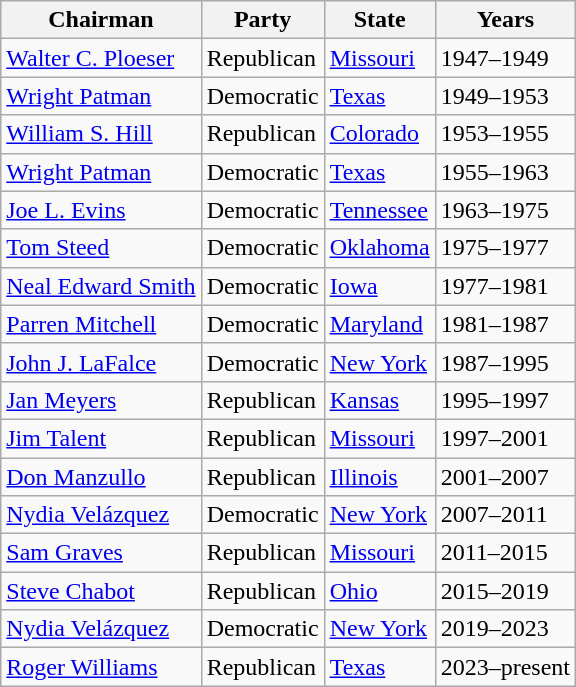<table class=wikitable>
<tr>
<th>Chairman</th>
<th>Party</th>
<th>State</th>
<th>Years</th>
</tr>
<tr>
<td><a href='#'>Walter C. Ploeser</a></td>
<td>Republican</td>
<td><a href='#'>Missouri</a></td>
<td>1947–1949</td>
</tr>
<tr>
<td><a href='#'>Wright Patman</a></td>
<td>Democratic</td>
<td><a href='#'>Texas</a></td>
<td>1949–1953</td>
</tr>
<tr>
<td><a href='#'>William S. Hill</a></td>
<td>Republican</td>
<td><a href='#'>Colorado</a></td>
<td>1953–1955</td>
</tr>
<tr>
<td><a href='#'>Wright Patman</a></td>
<td>Democratic</td>
<td><a href='#'>Texas</a></td>
<td>1955–1963</td>
</tr>
<tr>
<td><a href='#'>Joe L. Evins</a></td>
<td>Democratic</td>
<td><a href='#'>Tennessee</a></td>
<td>1963–1975</td>
</tr>
<tr>
<td><a href='#'>Tom Steed</a></td>
<td>Democratic</td>
<td><a href='#'>Oklahoma</a></td>
<td>1975–1977</td>
</tr>
<tr>
<td><a href='#'>Neal Edward Smith</a></td>
<td>Democratic</td>
<td><a href='#'>Iowa</a></td>
<td>1977–1981</td>
</tr>
<tr>
<td><a href='#'>Parren Mitchell</a></td>
<td>Democratic</td>
<td><a href='#'>Maryland</a></td>
<td>1981–1987</td>
</tr>
<tr>
<td><a href='#'>John J. LaFalce</a></td>
<td>Democratic</td>
<td><a href='#'>New York</a></td>
<td>1987–1995</td>
</tr>
<tr>
<td><a href='#'>Jan Meyers</a></td>
<td>Republican</td>
<td><a href='#'>Kansas</a></td>
<td>1995–1997</td>
</tr>
<tr>
<td><a href='#'>Jim Talent</a></td>
<td>Republican</td>
<td><a href='#'>Missouri</a></td>
<td>1997–2001</td>
</tr>
<tr>
<td><a href='#'>Don Manzullo</a></td>
<td>Republican</td>
<td><a href='#'>Illinois</a></td>
<td>2001–2007</td>
</tr>
<tr>
<td><a href='#'>Nydia Velázquez</a></td>
<td>Democratic</td>
<td><a href='#'>New York</a></td>
<td>2007–2011</td>
</tr>
<tr>
<td><a href='#'>Sam Graves</a></td>
<td>Republican</td>
<td><a href='#'>Missouri</a></td>
<td>2011–2015</td>
</tr>
<tr>
<td><a href='#'>Steve Chabot</a></td>
<td>Republican</td>
<td><a href='#'>Ohio</a></td>
<td>2015–2019</td>
</tr>
<tr>
<td><a href='#'>Nydia Velázquez</a></td>
<td>Democratic</td>
<td><a href='#'>New York</a></td>
<td>2019–2023</td>
</tr>
<tr>
<td><a href='#'>Roger Williams</a></td>
<td>Republican</td>
<td><a href='#'>Texas</a></td>
<td>2023–present</td>
</tr>
</table>
